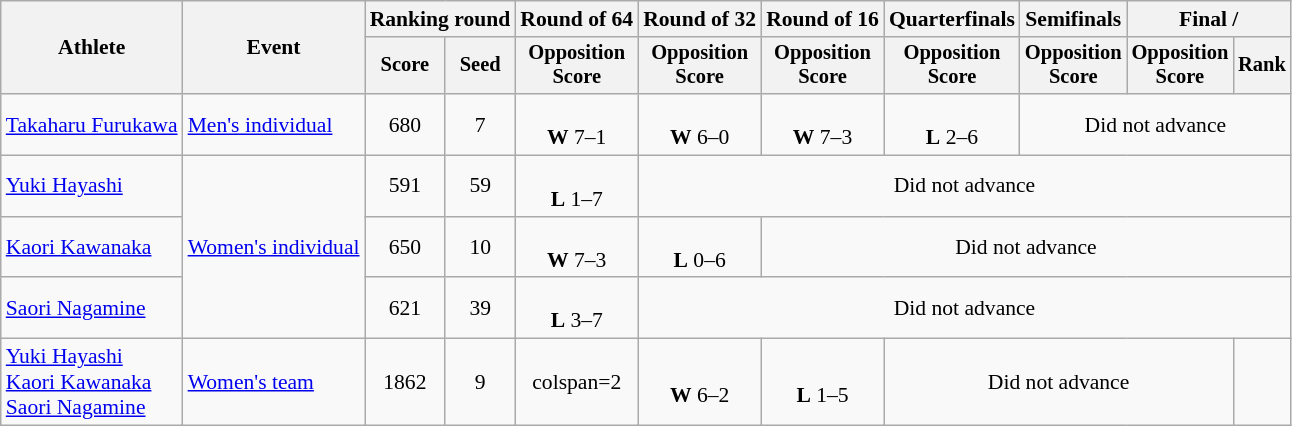<table class="wikitable" style="font-size:90%">
<tr>
<th rowspan=2>Athlete</th>
<th rowspan=2>Event</th>
<th colspan="2">Ranking round</th>
<th>Round of 64</th>
<th>Round of 32</th>
<th>Round of 16</th>
<th>Quarterfinals</th>
<th>Semifinals</th>
<th colspan="2">Final / </th>
</tr>
<tr style="font-size:95%">
<th>Score</th>
<th>Seed</th>
<th>Opposition<br>Score</th>
<th>Opposition<br>Score</th>
<th>Opposition<br>Score</th>
<th>Opposition<br>Score</th>
<th>Opposition<br>Score</th>
<th>Opposition<br>Score</th>
<th>Rank</th>
</tr>
<tr align=center>
<td align=left><a href='#'>Takaharu Furukawa</a></td>
<td align=left><a href='#'>Men's individual</a></td>
<td>680</td>
<td>7</td>
<td><br><strong>W</strong> 7–1</td>
<td><br><strong>W</strong> 6–0</td>
<td><br><strong>W</strong> 7–3</td>
<td><br><strong>L</strong> 2–6</td>
<td colspan=3>Did not advance</td>
</tr>
<tr align=center>
<td align=left><a href='#'>Yuki Hayashi</a></td>
<td align=left rowspan=3><a href='#'>Women's individual</a></td>
<td>591</td>
<td>59</td>
<td><br><strong>L</strong> 1–7</td>
<td colspan=6>Did not advance</td>
</tr>
<tr align=center>
<td align=left><a href='#'>Kaori Kawanaka</a></td>
<td>650</td>
<td>10</td>
<td><br><strong>W</strong> 7–3</td>
<td><br><strong>L</strong> 0–6</td>
<td colspan=6>Did not advance</td>
</tr>
<tr align=center>
<td align=left><a href='#'>Saori Nagamine</a></td>
<td>621</td>
<td>39</td>
<td><br><strong>L</strong> 3–7</td>
<td colspan=6>Did not advance</td>
</tr>
<tr align=center>
<td align=left><a href='#'>Yuki Hayashi</a><br><a href='#'>Kaori Kawanaka</a><br><a href='#'>Saori Nagamine</a></td>
<td align=left><a href='#'>Women's team</a></td>
<td>1862</td>
<td>9</td>
<td>colspan=2 </td>
<td><br><strong>W</strong> 6–2</td>
<td><br><strong>L</strong> 1–5</td>
<td colspan=3>Did not advance</td>
</tr>
</table>
